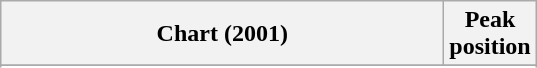<table class="wikitable sortable plainrowheaders">
<tr>
<th style="width:18em;">Chart (2001)</th>
<th>Peak<br>position</th>
</tr>
<tr>
</tr>
<tr>
</tr>
<tr>
</tr>
<tr>
</tr>
</table>
